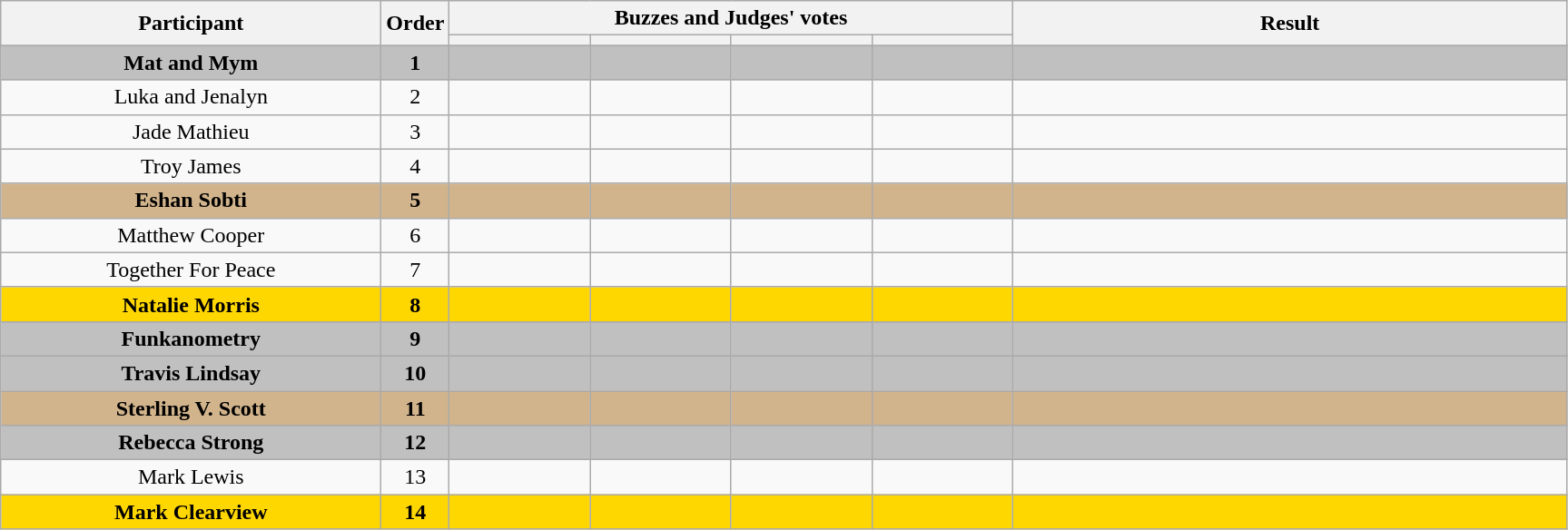<table class="wikitable plainrowheaders sortable" style="text-align:center;">
<tr>
<th scope="col" rowspan="2" class="unsortable" style="width:17em;">Participant</th>
<th scope="col" rowspan="2" style="width:1em;">Order</th>
<th scope="col" colspan="4" class="unsortable" style="width:24em;">Buzzes and Judges' votes</th>
<th scope="col" rowspan="2" style="width:25em;">Result</th>
</tr>
<tr>
<th scope="col" class="unsortable" style="width:6em;"></th>
<th scope="col" class="unsortable" style="width:6em;"></th>
<th scope="col" class="unsortable" style="width:6em;"></th>
<th scope="col" class="unsortable" style="width:6em;"></th>
</tr>
<tr style="background:silver;">
<td><strong>Mat and Mym</strong></td>
<td><strong>1</strong></td>
<td style="text-align:center"></td>
<td style="text-align:center"></td>
<td style="text-align:center"></td>
<td style="text-align:center"></td>
<td><strong></strong></td>
</tr>
<tr>
<td>Luka and Jenalyn</td>
<td>2</td>
<td style="text-align:center"></td>
<td style="text-align:center"></td>
<td style="text-align:center"></td>
<td style="text-align:center"></td>
<td></td>
</tr>
<tr>
<td>Jade Mathieu</td>
<td>3</td>
<td style="text-align:center"></td>
<td style="text-align:center"></td>
<td style="text-align:center"></td>
<td style="text-align:center"></td>
<td></td>
</tr>
<tr>
<td>Troy James</td>
<td>4</td>
<td style="text-align:center"></td>
<td style="text-align:center"></td>
<td style="text-align:center"></td>
<td style="text-align:center"></td>
<td></td>
</tr>
<tr style="background:tan;">
<td><strong>Eshan Sobti</strong></td>
<td><strong>5</strong></td>
<td style="text-align:center"></td>
<td style="text-align:center"></td>
<td style="text-align:center"></td>
<td style="text-align:center"></td>
<td><strong></strong></td>
</tr>
<tr>
<td>Matthew Cooper</td>
<td>6</td>
<td style="text-align:center"></td>
<td style="text-align:center"></td>
<td style="text-align:center"></td>
<td style="text-align:center"></td>
<td></td>
</tr>
<tr>
<td>Together For Peace</td>
<td>7</td>
<td style="text-align:center"></td>
<td style="text-align:center"></td>
<td style="text-align:center"></td>
<td style="text-align:center"></td>
<td></td>
</tr>
<tr style="background:gold;">
<td><strong>Natalie Morris</strong></td>
<td><strong>8</strong></td>
<td style="text-align:center"></td>
<td style="text-align:center"></td>
<td style="text-align:center"></td>
<td style="text-align:center"></td>
<td><strong></strong></td>
</tr>
<tr style="background:silver;">
<td><strong>Funkanometry</strong></td>
<td><strong>9</strong></td>
<td style="text-align:center"></td>
<td style="text-align:center"></td>
<td style="text-align:center"></td>
<td style="text-align:center"></td>
<td><strong></strong></td>
</tr>
<tr style="background:silver;">
<td><strong>Travis Lindsay</strong></td>
<td><strong>10</strong></td>
<td style="text-align:center"></td>
<td style="text-align:center"></td>
<td style="text-align:center"></td>
<td style="text-align:center"></td>
<td><strong></strong></td>
</tr>
<tr style="background:tan;">
<td><strong>Sterling V. Scott</strong></td>
<td><strong>11</strong></td>
<td style="text-align:center"></td>
<td style="text-align:center"></td>
<td style="text-align:center"></td>
<td style="text-align:center"></td>
<td><strong></strong></td>
</tr>
<tr style="background:silver;">
<td><strong>Rebecca Strong</strong></td>
<td><strong>12</strong></td>
<td style="text-align:center"></td>
<td style="text-align:center"></td>
<td style="text-align:center"></td>
<td style="text-align:center"></td>
<td><strong></strong></td>
</tr>
<tr>
<td>Mark Lewis</td>
<td>13</td>
<td style="text-align:center"></td>
<td style="text-align:center"></td>
<td style="text-align:center"></td>
<td style="text-align:center"></td>
<td></td>
</tr>
<tr style="background:gold;">
<td><strong>Mark Clearview</strong></td>
<td><strong>14</strong></td>
<td style="text-align:center"></td>
<td style="text-align:center"></td>
<td style="text-align:center"></td>
<td style="text-align:center"></td>
<td><strong></strong></td>
</tr>
</table>
